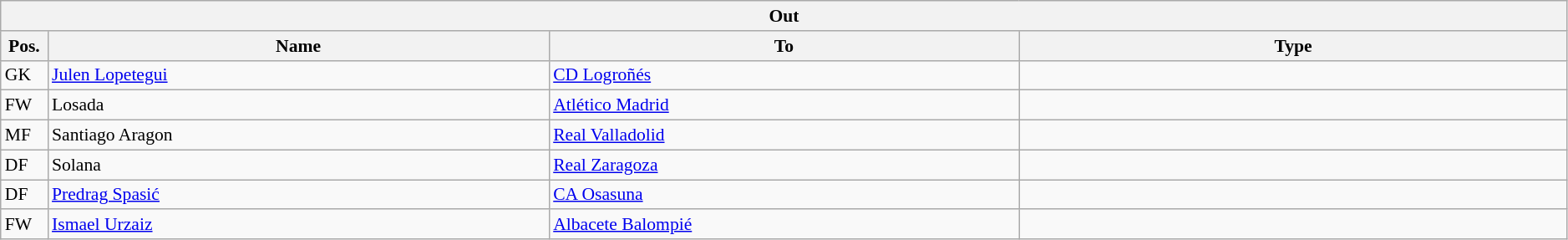<table class="wikitable" style="font-size:90%;width:99%;">
<tr>
<th colspan="4">Out</th>
</tr>
<tr>
<th width=3%>Pos.</th>
<th width=32%>Name</th>
<th width=30%>To</th>
<th width=35%>Type</th>
</tr>
<tr>
<td>GK</td>
<td><a href='#'>Julen Lopetegui</a></td>
<td><a href='#'>CD Logroñés</a></td>
<td></td>
</tr>
<tr>
<td>FW</td>
<td>Losada</td>
<td><a href='#'>Atlético Madrid</a></td>
<td></td>
</tr>
<tr>
<td>MF</td>
<td>Santiago Aragon</td>
<td><a href='#'>Real Valladolid</a></td>
<td></td>
</tr>
<tr>
<td>DF</td>
<td>Solana</td>
<td><a href='#'>Real Zaragoza</a></td>
<td></td>
</tr>
<tr>
<td>DF</td>
<td><a href='#'>Predrag Spasić</a></td>
<td><a href='#'>CA Osasuna</a></td>
<td></td>
</tr>
<tr>
<td>FW</td>
<td><a href='#'>Ismael Urzaiz</a></td>
<td><a href='#'>Albacete Balompié</a></td>
<td></td>
</tr>
</table>
